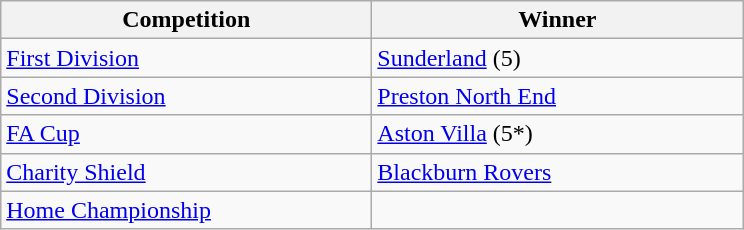<table class="wikitable">
<tr>
<th style="width:15em">Competition</th>
<th style="width:15em">Winner</th>
</tr>
<tr>
<td><a href='#'>First Division</a></td>
<td><a href='#'>Sunderland</a> (5)</td>
</tr>
<tr>
<td><a href='#'>Second Division</a></td>
<td><a href='#'>Preston North End</a></td>
</tr>
<tr>
<td><a href='#'>FA Cup</a></td>
<td><a href='#'>Aston Villa</a> (5*)</td>
</tr>
<tr>
<td><a href='#'>Charity Shield</a></td>
<td><a href='#'>Blackburn Rovers</a></td>
</tr>
<tr>
<td><a href='#'>Home Championship</a></td>
<td></td>
</tr>
</table>
